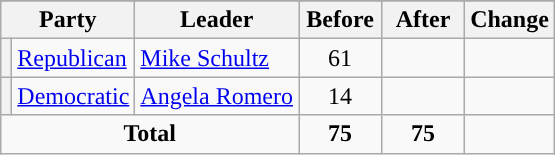<table class="wikitable" style="text-align:center;">
<tr>
</tr>
<tr>
<th colspan="2">Party</th>
<th>Leader</th>
<th style="width:3em">Before</th>
<th style="width:3em">After</th>
<th style="width:3em">Change</th>
</tr>
<tr>
<th style="background-color:"></th>
<td style="text-align:left;"><a href='#'>Republican</a></td>
<td style="text-align:left;"><a href='#'>Mike Schultz</a></td>
<td>61</td>
<td></td>
<td></td>
</tr>
<tr>
<th style="background-color:"></th>
<td style="text-align:left;"><a href='#'>Democratic</a></td>
<td style="text-align:left;"><a href='#'>Angela Romero</a></td>
<td>14</td>
<td></td>
<td></td>
</tr>
<tr>
<td colspan="3"><strong>Total</strong></td>
<td><strong>75</strong></td>
<td><strong>75</strong></td>
<td></td>
</tr>
</table>
